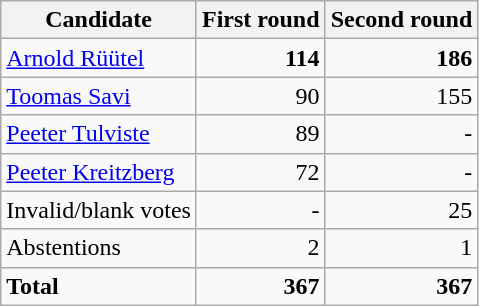<table class=wikitable style=text-align:right>
<tr>
<th rowspan=1>Candidate</th>
<th colspan=1>First round</th>
<th colspan=1>Second round</th>
</tr>
<tr>
<td align=left><a href='#'>Arnold Rüütel</a></td>
<td><strong>114</strong></td>
<td><strong>186</strong></td>
</tr>
<tr>
<td align=left><a href='#'>Toomas Savi</a></td>
<td>90</td>
<td>155</td>
</tr>
<tr>
<td align=left><a href='#'>Peeter Tulviste</a></td>
<td>89</td>
<td>-</td>
</tr>
<tr>
<td align=left><a href='#'>Peeter Kreitzberg</a></td>
<td>72</td>
<td>-</td>
</tr>
<tr>
<td align=left>Invalid/blank votes</td>
<td>-</td>
<td>25</td>
</tr>
<tr>
<td align=left>Abstentions</td>
<td>2</td>
<td>1</td>
</tr>
<tr>
<td align=left><strong>Total</strong></td>
<td><strong>367</strong></td>
<td><strong>367</strong></td>
</tr>
</table>
